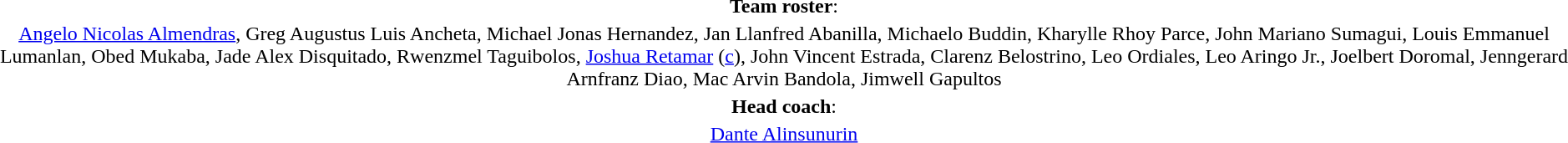<table style="text-align:center; margin-top:2em; margin-left:auto; margin-right:auto">
<tr>
<td><strong>Team roster</strong>:</td>
</tr>
<tr>
<td><a href='#'>Angelo Nicolas Almendras</a>, Greg Augustus Luis Ancheta, Michael Jonas Hernandez, Jan Llanfred Abanilla, Michaelo Buddin, Kharylle Rhoy Parce, John Mariano Sumagui, Louis Emmanuel Lumanlan, Obed Mukaba, Jade Alex Disquitado, Rwenzmel Taguibolos, <a href='#'>Joshua Retamar</a> (<a href='#'>c</a>), John Vincent Estrada, Clarenz Belostrino, Leo Ordiales, Leo Aringo Jr., Joelbert Doromal, Jenngerard Arnfranz Diao, Mac Arvin Bandola, Jimwell Gapultos</td>
</tr>
<tr>
<td><strong>Head coach</strong>:</td>
</tr>
<tr>
<td><a href='#'>Dante Alinsunurin</a></td>
</tr>
</table>
